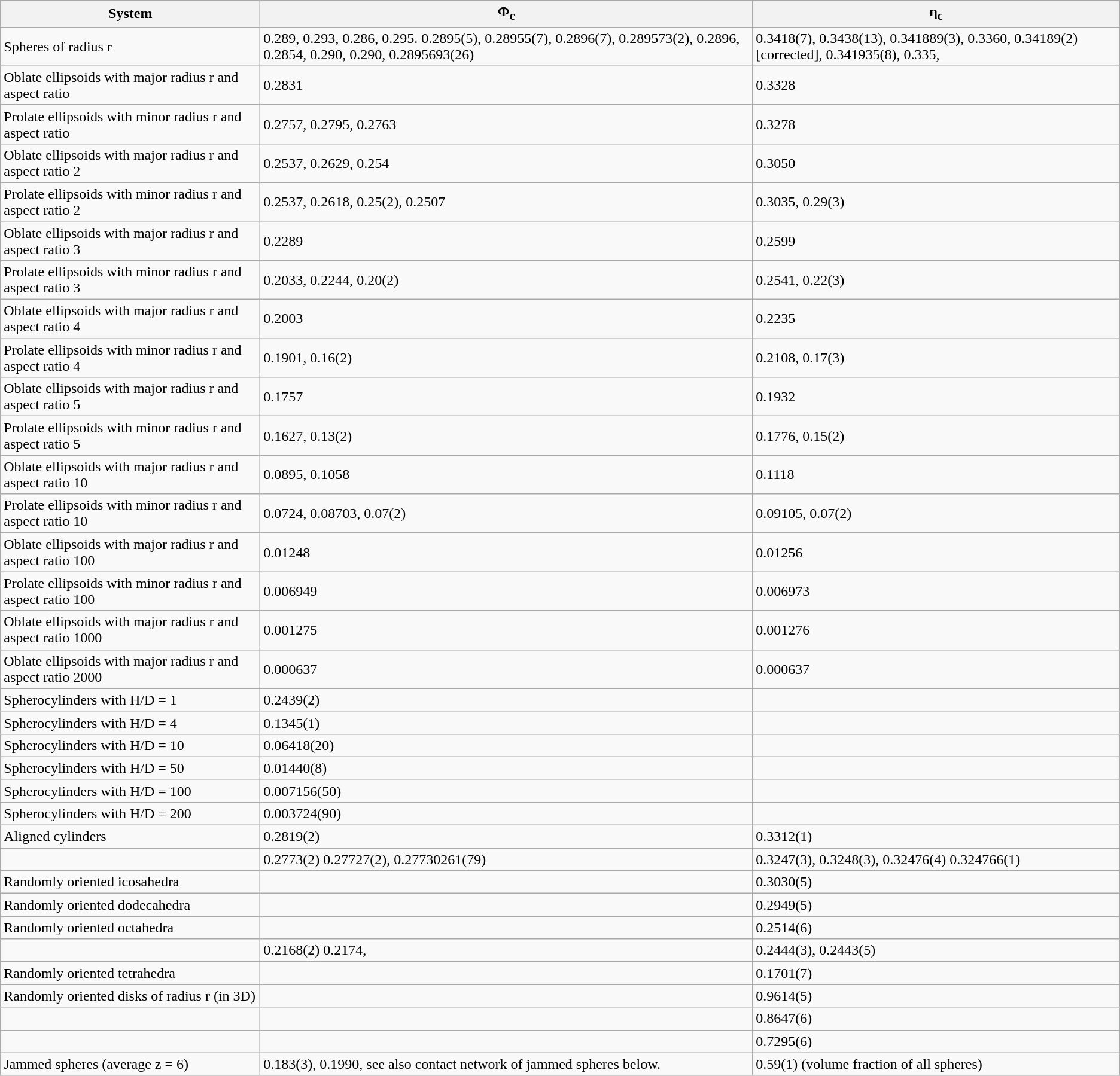<table class="wikitable">
<tr>
<th>System</th>
<th>Φ<sub>c</sub></th>
<th>η<sub>c</sub></th>
</tr>
<tr>
<td>Spheres of radius r</td>
<td>0.289, 0.293, 0.286, 0.295. 0.2895(5), 0.28955(7), 0.2896(7), 0.289573(2), 0.2896, 0.2854, 0.290, 0.290, 0.2895693(26)</td>
<td>0.3418(7), 0.3438(13), 0.341889(3), 0.3360, 0.34189(2)  [corrected], 0.341935(8), 0.335,</td>
</tr>
<tr>
<td>Oblate ellipsoids with major radius r and aspect ratio </td>
<td>0.2831</td>
<td>0.3328</td>
</tr>
<tr>
<td>Prolate ellipsoids with minor radius r and aspect ratio </td>
<td>0.2757, 0.2795, 0.2763</td>
<td>0.3278</td>
</tr>
<tr>
<td>Oblate ellipsoids with major radius r and aspect ratio 2</td>
<td>0.2537, 0.2629, 0.254</td>
<td>0.3050</td>
</tr>
<tr>
<td>Prolate ellipsoids with minor radius r and aspect ratio 2</td>
<td>0.2537, 0.2618, 0.25(2), 0.2507</td>
<td>0.3035, 0.29(3)</td>
</tr>
<tr>
<td>Oblate ellipsoids with major radius r and aspect ratio 3</td>
<td>0.2289</td>
<td>0.2599</td>
</tr>
<tr>
<td>Prolate ellipsoids with minor radius r and aspect ratio 3</td>
<td>0.2033, 0.2244, 0.20(2)</td>
<td>0.2541, 0.22(3)</td>
</tr>
<tr>
<td>Oblate ellipsoids with major radius r and aspect ratio 4</td>
<td>0.2003</td>
<td>0.2235</td>
</tr>
<tr>
<td>Prolate ellipsoids with minor radius r and aspect ratio 4</td>
<td>0.1901, 0.16(2)</td>
<td>0.2108, 0.17(3)</td>
</tr>
<tr>
<td>Oblate ellipsoids with major radius r and aspect ratio 5</td>
<td>0.1757</td>
<td>0.1932</td>
</tr>
<tr>
<td>Prolate ellipsoids with minor radius r and aspect ratio 5</td>
<td>0.1627, 0.13(2)</td>
<td>0.1776, 0.15(2)</td>
</tr>
<tr>
<td>Oblate ellipsoids with major radius r and aspect ratio 10</td>
<td>0.0895, 0.1058</td>
<td>0.1118</td>
</tr>
<tr>
<td>Prolate ellipsoids with minor radius r and aspect ratio 10</td>
<td>0.0724, 0.08703, 0.07(2)</td>
<td>0.09105, 0.07(2)</td>
</tr>
<tr>
<td>Oblate ellipsoids with major radius r and aspect ratio 100</td>
<td>0.01248</td>
<td>0.01256</td>
</tr>
<tr>
<td>Prolate ellipsoids with minor radius r and aspect ratio 100</td>
<td>0.006949</td>
<td>0.006973</td>
</tr>
<tr>
<td>Oblate ellipsoids with major radius r and aspect ratio 1000</td>
<td>0.001275</td>
<td>0.001276</td>
</tr>
<tr>
<td>Oblate ellipsoids with major radius r and aspect ratio 2000</td>
<td>0.000637</td>
<td>0.000637</td>
</tr>
<tr>
<td>Spherocylinders with H/D = 1</td>
<td>0.2439(2)</td>
<td></td>
</tr>
<tr>
<td>Spherocylinders with H/D = 4</td>
<td>0.1345(1)</td>
<td></td>
</tr>
<tr>
<td>Spherocylinders with H/D = 10</td>
<td>0.06418(20)</td>
<td></td>
</tr>
<tr>
<td>Spherocylinders with H/D = 50</td>
<td>0.01440(8)</td>
<td></td>
</tr>
<tr>
<td>Spherocylinders with H/D = 100</td>
<td>0.007156(50)</td>
<td></td>
</tr>
<tr>
<td>Spherocylinders with H/D = 200</td>
<td>0.003724(90)</td>
<td></td>
</tr>
<tr>
<td>Aligned cylinders</td>
<td>0.2819(2)</td>
<td>0.3312(1)</td>
</tr>
<tr>
<td></td>
<td>0.2773(2) 0.27727(2), 0.27730261(79)</td>
<td>0.3247(3), 0.3248(3), 0.32476(4) 0.324766(1)</td>
</tr>
<tr>
<td>Randomly oriented icosahedra</td>
<td></td>
<td>0.3030(5)</td>
</tr>
<tr>
<td>Randomly oriented dodecahedra</td>
<td></td>
<td>0.2949(5)</td>
</tr>
<tr>
<td>Randomly oriented octahedra</td>
<td></td>
<td>0.2514(6)</td>
</tr>
<tr>
<td></td>
<td>0.2168(2) 0.2174,</td>
<td>0.2444(3), 0.2443(5)</td>
</tr>
<tr>
<td>Randomly oriented tetrahedra</td>
<td></td>
<td>0.1701(7)</td>
</tr>
<tr>
<td>Randomly oriented disks of radius r (in 3D)</td>
<td></td>
<td>0.9614(5)</td>
</tr>
<tr>
<td></td>
<td></td>
<td>0.8647(6)</td>
</tr>
<tr>
<td></td>
<td></td>
<td>0.7295(6)</td>
</tr>
<tr>
<td>Jammed spheres (average z = 6)</td>
<td>0.183(3), 0.1990, see also contact network of jammed spheres below.</td>
<td>0.59(1) (volume fraction of all spheres)</td>
</tr>
</table>
